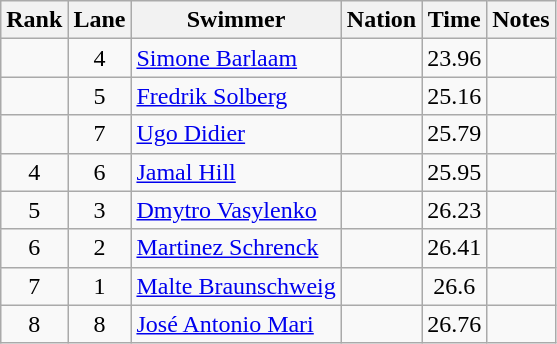<table class="wikitable sortable" style="text-align:center">
<tr>
<th>Rank</th>
<th>Lane</th>
<th>Swimmer</th>
<th>Nation</th>
<th>Time</th>
<th>Notes</th>
</tr>
<tr>
<td></td>
<td>4</td>
<td align=left><a href='#'>Simone Barlaam</a></td>
<td align=left></td>
<td>23.96</td>
<td><strong> </strong></td>
</tr>
<tr>
<td></td>
<td>5</td>
<td align=left><a href='#'>Fredrik  Solberg</a></td>
<td align=left></td>
<td>25.16</td>
<td></td>
</tr>
<tr>
<td></td>
<td>7</td>
<td align=left><a href='#'>Ugo  Didier</a></td>
<td align=left></td>
<td>25.79</td>
<td></td>
</tr>
<tr>
<td>4</td>
<td>6</td>
<td align=left><a href='#'>Jamal  Hill</a></td>
<td align=left></td>
<td>25.95</td>
<td></td>
</tr>
<tr>
<td>5</td>
<td>3</td>
<td align=left><a href='#'>Dmytro  Vasylenko</a></td>
<td align=left></td>
<td>26.23</td>
<td></td>
</tr>
<tr>
<td>6</td>
<td>2</td>
<td align=left><a href='#'>Martinez  Schrenck</a></td>
<td align=left></td>
<td>26.41</td>
<td></td>
</tr>
<tr>
<td>7</td>
<td>1</td>
<td align=left><a href='#'>Malte  Braunschweig</a></td>
<td align=left></td>
<td>26.6</td>
<td></td>
</tr>
<tr>
<td>8</td>
<td>8</td>
<td align=left><a href='#'>José Antonio Mari</a></td>
<td align=left></td>
<td>26.76</td>
<td></td>
</tr>
</table>
